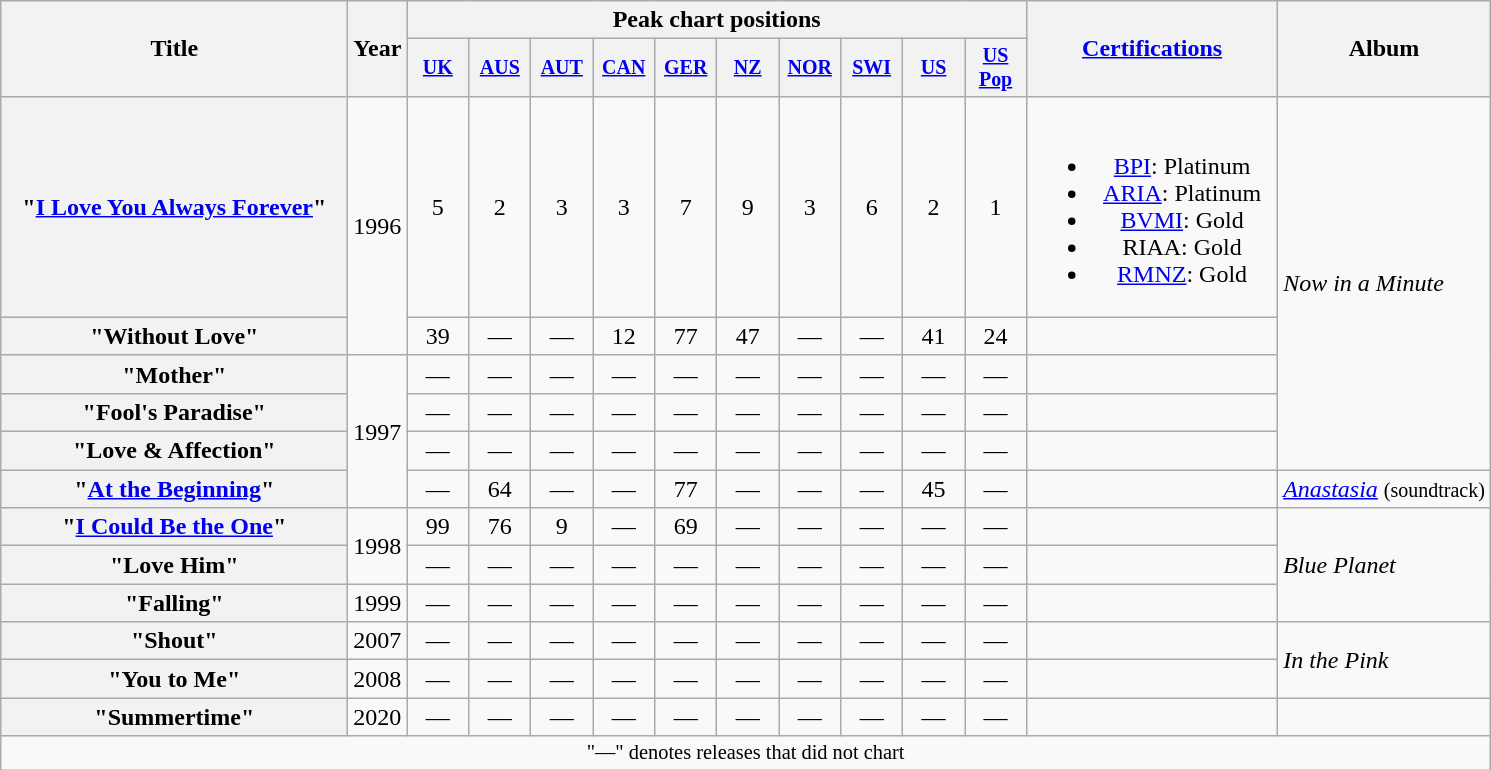<table class="wikitable plainrowheaders" style="text-align:center;">
<tr>
<th rowspan="2" style="width:14em;">Title</th>
<th rowspan="2">Year</th>
<th colspan="10">Peak chart positions</th>
<th rowspan="2" style="width:10em;"><a href='#'>Certifications</a></th>
<th rowspan="2">Album</th>
</tr>
<tr style="font-size:smaller;">
<th style="width:35px;"><a href='#'>UK</a><br></th>
<th style="width:35px;"><a href='#'>AUS</a><br></th>
<th style="width:35px;"><a href='#'>AUT</a><br></th>
<th style="width:35px;"><a href='#'>CAN</a><br></th>
<th style="width:35px;"><a href='#'>GER</a><br></th>
<th style="width:35px;"><a href='#'>NZ</a><br></th>
<th style="width:35px;"><a href='#'>NOR</a><br></th>
<th style="width:35px;"><a href='#'>SWI</a><br></th>
<th style="width:35px;"><a href='#'>US</a><br></th>
<th style="width:35px;"><a href='#'>US Pop</a><br></th>
</tr>
<tr>
<th scope="row">"<a href='#'>I Love You Always Forever</a>"</th>
<td rowspan="2">1996</td>
<td>5</td>
<td>2</td>
<td>3</td>
<td>3</td>
<td>7</td>
<td>9</td>
<td>3</td>
<td>6</td>
<td>2</td>
<td>1</td>
<td><br><ul><li><a href='#'>BPI</a>: Platinum</li><li><a href='#'>ARIA</a>: Platinum</li><li><a href='#'>BVMI</a>: Gold</li><li>RIAA: Gold</li><li><a href='#'>RMNZ</a>: Gold</li></ul></td>
<td style="text-align:left;" rowspan="5"><em>Now in a Minute</em></td>
</tr>
<tr>
<th scope="row">"Without Love"</th>
<td>39</td>
<td>—</td>
<td>—</td>
<td>12</td>
<td>77</td>
<td>47</td>
<td>—</td>
<td>—</td>
<td>41</td>
<td>24</td>
<td></td>
</tr>
<tr>
<th scope="row">"Mother"</th>
<td rowspan="4">1997</td>
<td>—</td>
<td>—</td>
<td>—</td>
<td>—</td>
<td>—</td>
<td>—</td>
<td>—</td>
<td>—</td>
<td>—</td>
<td>—</td>
<td></td>
</tr>
<tr>
<th scope="row">"Fool's Paradise"</th>
<td>—</td>
<td>—</td>
<td>—</td>
<td>—</td>
<td>—</td>
<td>—</td>
<td>—</td>
<td>—</td>
<td>—</td>
<td>—</td>
<td></td>
</tr>
<tr>
<th scope="row">"Love & Affection"</th>
<td>—</td>
<td>—</td>
<td>—</td>
<td>—</td>
<td>—</td>
<td>—</td>
<td>—</td>
<td>—</td>
<td>—</td>
<td>—</td>
<td></td>
</tr>
<tr>
<th scope="row">"<a href='#'>At the Beginning</a>"<br></th>
<td>—</td>
<td>64</td>
<td>—</td>
<td>—</td>
<td>77</td>
<td>—</td>
<td>—</td>
<td>—</td>
<td>45</td>
<td>—</td>
<td></td>
<td style="text-align:left;"><em><a href='#'>Anastasia</a></em> <small>(soundtrack)</small></td>
</tr>
<tr>
<th scope="row">"<a href='#'>I Could Be the One</a>"</th>
<td rowspan="2">1998</td>
<td>99</td>
<td>76</td>
<td>9</td>
<td>—</td>
<td>69</td>
<td>—</td>
<td>—</td>
<td>—</td>
<td>—</td>
<td>—</td>
<td></td>
<td style="text-align:left;" rowspan="3"><em>Blue Planet</em></td>
</tr>
<tr>
<th scope="row">"Love Him"</th>
<td>—</td>
<td>—</td>
<td>—</td>
<td>—</td>
<td>—</td>
<td>—</td>
<td>—</td>
<td>—</td>
<td>—</td>
<td>—</td>
<td></td>
</tr>
<tr>
<th scope="row">"Falling"</th>
<td>1999</td>
<td>—</td>
<td>—</td>
<td>—</td>
<td>—</td>
<td>—</td>
<td>—</td>
<td>—</td>
<td>—</td>
<td>—</td>
<td>—</td>
<td></td>
</tr>
<tr>
<th scope="row">"Shout"</th>
<td>2007</td>
<td>—</td>
<td>—</td>
<td>—</td>
<td>—</td>
<td>—</td>
<td>—</td>
<td>—</td>
<td>—</td>
<td>—</td>
<td>—</td>
<td></td>
<td style="text-align:left;" rowspan="2"><em>In the Pink</em></td>
</tr>
<tr>
<th scope="row">"You to Me"</th>
<td>2008</td>
<td>—</td>
<td>—</td>
<td>—</td>
<td>—</td>
<td>—</td>
<td>—</td>
<td>—</td>
<td>—</td>
<td>—</td>
<td>—</td>
<td></td>
</tr>
<tr>
<th scope="row">"Summertime"</th>
<td>2020</td>
<td>—</td>
<td>—</td>
<td>—</td>
<td>—</td>
<td>—</td>
<td>—</td>
<td>—</td>
<td>—</td>
<td>—</td>
<td>—</td>
<td></td>
<td></td>
</tr>
<tr>
<td colspan="16" style="font-size:85%">"—" denotes releases that did not chart</td>
</tr>
</table>
